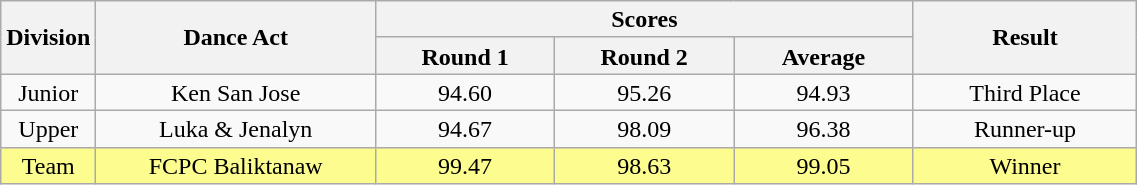<table class="wikitable" style="text-align:center; width:60%; font-size:100%; line-height:17px">
<tr>
<th scope="col" rowspan ="2" style="width:07%;">Division</th>
<th scope="col" rowspan ="2" style="width:25%;">Dance Act</th>
<th scope="col" colspan ="3">Scores</th>
<th scope="col" rowspan ="2" style="width:20%;">Result</th>
</tr>
<tr>
<th style="width:16%;">Round 1</th>
<th style="width:16%;">Round 2</th>
<th style="width:16%;">Average</th>
</tr>
<tr>
<td>Junior</td>
<td>Ken San Jose</td>
<td>94.60</td>
<td>95.26</td>
<td>94.93</td>
<td>Third Place</td>
</tr>
<tr>
<td>Upper</td>
<td>Luka & Jenalyn</td>
<td>94.67</td>
<td>98.09</td>
<td>96.38</td>
<td>Runner-up</td>
</tr>
<tr bgcolor=#fdfc8f>
<td>Team</td>
<td>FCPC Baliktanaw</td>
<td>99.47</td>
<td>98.63</td>
<td>99.05</td>
<td bgcolor=#fdfc8f>Winner</td>
</tr>
</table>
